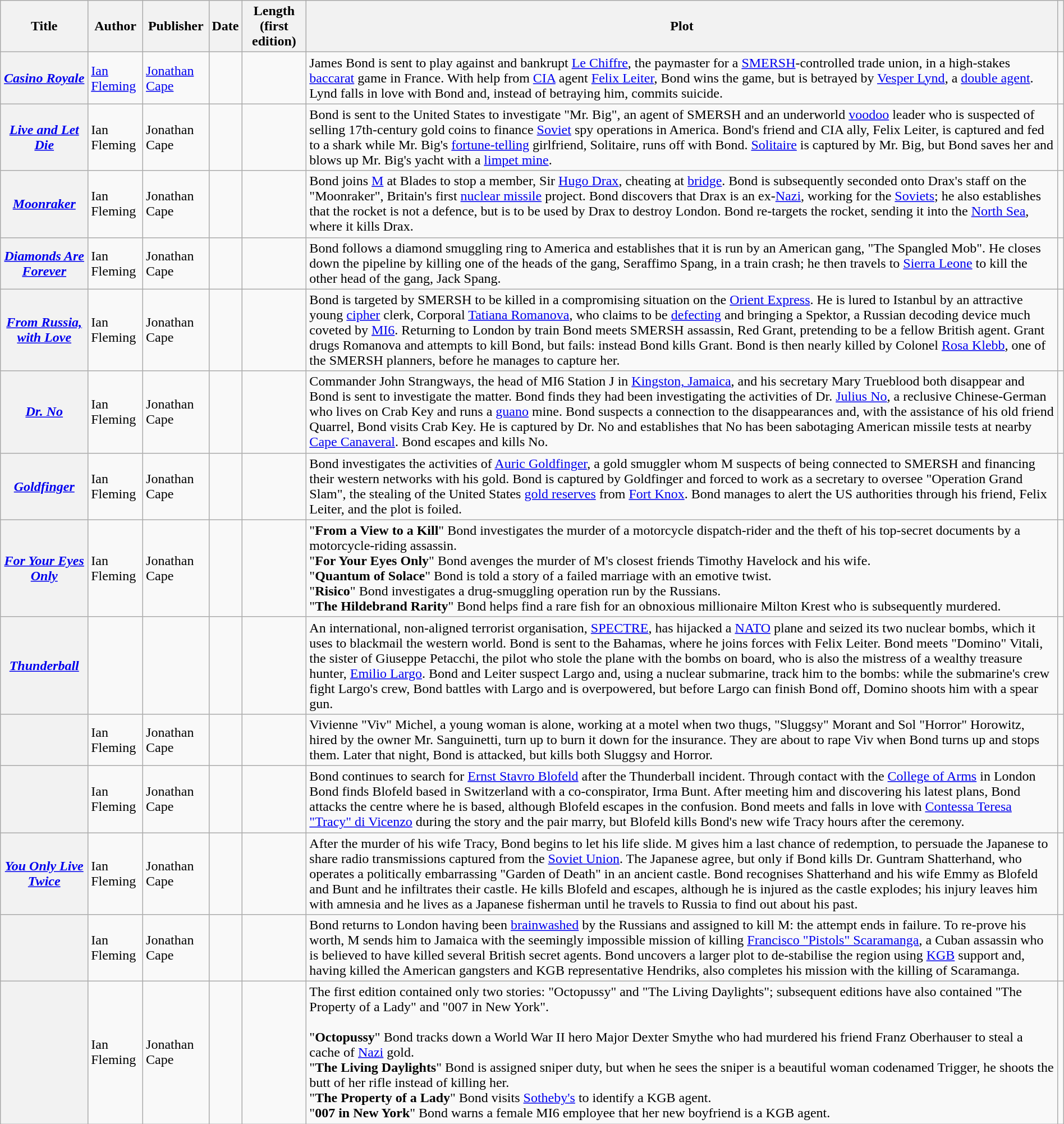<table class="wikitable plainrowheaders sortable" style="margin-right: 0;">
<tr>
<th scope="col">Title</th>
<th scope="col">Author</th>
<th scope="col">Publisher</th>
<th scope="col">Date</th>
<th scope="col">Length (first edition)</th>
<th scope="col" class="unsortable">Plot</th>
<th scope="col" class="unsortable"></th>
</tr>
<tr>
<th scope="row"><a href='#'><em>Casino Royale</em></a></th>
<td><a href='#'>Ian Fleming</a></td>
<td><a href='#'>Jonathan Cape</a></td>
<td></td>
<td></td>
<td>James Bond is sent to play against and bankrupt <a href='#'>Le Chiffre</a>, the paymaster for a <a href='#'>SMERSH</a>-controlled trade union, in a high-stakes <a href='#'>baccarat</a> game in France. With help from <a href='#'>CIA</a> agent <a href='#'>Felix Leiter</a>, Bond wins the game, but is betrayed by <a href='#'>Vesper Lynd</a>, a <a href='#'>double agent</a>. Lynd falls in love with Bond and, instead of betraying him, commits suicide.</td>
<td style="text-align: center;"></td>
</tr>
<tr>
<th scope="row"><a href='#'><em>Live and Let Die</em></a></th>
<td>Ian Fleming</td>
<td>Jonathan Cape</td>
<td></td>
<td></td>
<td>Bond is sent to the United States to investigate "Mr. Big", an agent of SMERSH and an underworld <a href='#'>voodoo</a> leader who is suspected of selling 17th-century gold coins to finance <a href='#'>Soviet</a> spy operations in America. Bond's friend and CIA ally, Felix Leiter, is captured and fed to a shark while Mr. Big's <a href='#'>fortune-telling</a> girlfriend, Solitaire, runs off with Bond. <a href='#'>Solitaire</a> is captured by Mr. Big, but Bond saves her and blows up Mr. Big's yacht with a <a href='#'>limpet mine</a>.</td>
<td style="text-align: center;"></td>
</tr>
<tr>
<th scope="row"><a href='#'><em>Moonraker</em></a></th>
<td>Ian Fleming</td>
<td>Jonathan Cape</td>
<td></td>
<td></td>
<td>Bond joins <a href='#'>M</a> at Blades to stop a member, Sir <a href='#'>Hugo Drax</a>, cheating at <a href='#'>bridge</a>. Bond is subsequently seconded onto Drax's staff on the "Moonraker", Britain's first <a href='#'>nuclear missile</a> project. Bond discovers that Drax is an ex-<a href='#'>Nazi</a>, working for the <a href='#'>Soviets</a>; he also establishes that the rocket is not a defence, but is to be used by Drax to destroy London. Bond re-targets the rocket, sending it into the <a href='#'>North Sea</a>, where it kills Drax.</td>
<td style="text-align: center;"></td>
</tr>
<tr>
<th scope="row"><a href='#'><em>Diamonds Are Forever</em></a></th>
<td>Ian Fleming</td>
<td>Jonathan Cape</td>
<td></td>
<td></td>
<td>Bond follows a diamond smuggling ring to America and establishes that it is run by an American gang, "The Spangled Mob". He closes down the pipeline by killing one of the heads of the gang, Seraffimo Spang, in a train crash; he then travels to <a href='#'>Sierra Leone</a> to kill the other head of the gang, Jack Spang.</td>
<td style="text-align: center;"></td>
</tr>
<tr>
<th scope="row"><a href='#'><em>From Russia, with Love</em></a></th>
<td>Ian Fleming</td>
<td>Jonathan Cape</td>
<td></td>
<td></td>
<td>Bond is targeted by SMERSH to be killed in a compromising situation on the <a href='#'>Orient Express</a>. He is lured to Istanbul by an attractive young <a href='#'>cipher</a> clerk, Corporal <a href='#'>Tatiana Romanova</a>, who claims to be <a href='#'>defecting</a> and bringing a Spektor, a Russian decoding device much coveted by <a href='#'>MI6</a>. Returning to London by train Bond meets SMERSH assassin, Red Grant, pretending to be a fellow British agent. Grant drugs Romanova and attempts to kill Bond, but fails: instead Bond kills Grant. Bond is then nearly killed by Colonel <a href='#'>Rosa Klebb</a>, one of the SMERSH planners, before he manages to capture her.</td>
<td style="text-align: center;"></td>
</tr>
<tr>
<th scope="row"><a href='#'><em>Dr. No</em></a></th>
<td>Ian Fleming</td>
<td>Jonathan Cape</td>
<td></td>
<td></td>
<td>Commander John Strangways, the head of MI6 Station J in <a href='#'>Kingston, Jamaica</a>, and his secretary Mary Trueblood both disappear and Bond is sent to investigate the matter. Bond finds they had been investigating the activities of Dr. <a href='#'>Julius No</a>, a reclusive Chinese-German who lives on Crab Key and runs a <a href='#'>guano</a> mine. Bond suspects a connection to the disappearances and, with the assistance of his old friend Quarrel, Bond visits Crab Key. He is captured by Dr. No and establishes that No has been sabotaging American missile tests at nearby <a href='#'>Cape Canaveral</a>. Bond escapes and kills No.</td>
<td style="text-align: center;"></td>
</tr>
<tr>
<th scope="row"><a href='#'><em>Goldfinger</em></a></th>
<td>Ian Fleming</td>
<td>Jonathan Cape</td>
<td></td>
<td></td>
<td>Bond investigates the activities of <a href='#'>Auric Goldfinger</a>, a gold smuggler whom M suspects of being connected to SMERSH and financing their western networks with his gold. Bond is captured by Goldfinger and forced to work as a secretary to oversee "Operation Grand Slam", the stealing of the United States <a href='#'>gold reserves</a> from <a href='#'>Fort Knox</a>. Bond manages to alert the US authorities through his friend, Felix Leiter, and the plot is foiled.</td>
<td style="text-align: center;"></td>
</tr>
<tr>
<th scope="row"><a href='#'><em>For Your Eyes Only</em></a></th>
<td>Ian Fleming</td>
<td>Jonathan Cape</td>
<td></td>
<td></td>
<td>"<strong>From a View to a Kill</strong>" Bond investigates the murder of a motorcycle dispatch-rider and the theft of his top-secret documents by a motorcycle-riding assassin.<br>"<strong>For Your Eyes Only</strong>" Bond avenges the murder of M's closest friends Timothy Havelock and his wife.<br>"<strong>Quantum of Solace</strong>" Bond is told a story of a failed marriage with an emotive twist.<br>"<strong>Risico</strong>" Bond investigates a drug-smuggling operation run by the Russians.<br>"<strong>The Hildebrand Rarity</strong>" Bond helps find a rare fish for an obnoxious millionaire Milton Krest who is subsequently murdered.</td>
<td style="text-align: center;"></td>
</tr>
<tr>
<th scope="row"><a href='#'><em>Thunderball</em></a></th>
<td></td>
<td></td>
<td></td>
<td></td>
<td>An international, non-aligned terrorist organisation, <a href='#'>SPECTRE</a>, has hijacked a <a href='#'>NATO</a> plane and seized its two nuclear bombs, which it uses to blackmail the western world. Bond is sent to the Bahamas, where he joins forces with Felix Leiter. Bond meets "Domino" Vitali, the sister of Giuseppe Petacchi, the pilot who stole the plane with the bombs on board, who is also the mistress of a wealthy treasure hunter, <a href='#'>Emilio Largo</a>. Bond and Leiter suspect Largo and, using a nuclear submarine, track him to the bombs: while the submarine's crew fight Largo's crew, Bond battles with Largo and is overpowered, but before Largo can finish Bond off, Domino shoots him with a spear gun.</td>
<td style="text-align: center;"></td>
</tr>
<tr>
<th scope="row"></th>
<td>Ian Fleming</td>
<td>Jonathan Cape</td>
<td></td>
<td></td>
<td>Vivienne "Viv" Michel, a young woman is alone, working at a motel when two thugs, "Sluggsy" Morant and Sol "Horror" Horowitz, hired by the owner Mr. Sanguinetti, turn up to burn it down for the insurance. They are about to rape Viv when Bond turns up and stops them. Later that night, Bond is attacked, but kills both Sluggsy and Horror.</td>
<td style="text-align: center;"></td>
</tr>
<tr>
<th scope="row"></th>
<td>Ian Fleming</td>
<td>Jonathan Cape</td>
<td></td>
<td></td>
<td>Bond continues to search for <a href='#'>Ernst Stavro Blofeld</a> after the Thunderball incident. Through contact with the <a href='#'>College of Arms</a> in London Bond finds Blofeld based in Switzerland with a co-conspirator, Irma Bunt. After meeting him and discovering his latest plans, Bond attacks the centre where he is based, although Blofeld escapes in the confusion. Bond meets and falls in love with <a href='#'>Contessa Teresa "Tracy" di Vicenzo</a> during the story and the pair marry, but Blofeld kills Bond's new wife Tracy hours after the ceremony.</td>
<td style="text-align: center;"></td>
</tr>
<tr>
<th scope="row"><a href='#'><em>You Only Live Twice</em></a></th>
<td>Ian Fleming</td>
<td>Jonathan Cape</td>
<td></td>
<td></td>
<td>After the murder of his wife Tracy, Bond begins to let his life slide. M gives him a last chance of redemption, to persuade the Japanese to share radio transmissions captured from the <a href='#'>Soviet Union</a>. The Japanese agree, but only if Bond kills Dr. Guntram Shatterhand, who operates a politically embarrassing "Garden of Death" in an ancient castle. Bond recognises Shatterhand and his wife Emmy as Blofeld and Bunt and he infiltrates their castle. He kills Blofeld and escapes, although he is injured as the castle explodes; his injury leaves him with amnesia and he lives as a Japanese fisherman until he travels to Russia to find out about his past.</td>
<td style="text-align: center;"></td>
</tr>
<tr>
<th scope="row"></th>
<td>Ian Fleming</td>
<td>Jonathan Cape</td>
<td></td>
<td></td>
<td>Bond returns to London having been <a href='#'>brainwashed</a> by the Russians and assigned to kill M: the attempt ends in failure. To re-prove his worth, M sends him to Jamaica with the seemingly impossible mission of killing <a href='#'>Francisco "Pistols" Scaramanga</a>, a Cuban assassin who is believed to have killed several British secret agents. Bond uncovers a larger plot to de-stabilise the region using <a href='#'>KGB</a> support and, having killed the American gangsters and KGB representative Hendriks, also completes his mission with the killing of Scaramanga.</td>
<td style="text-align: center;"></td>
</tr>
<tr>
<th scope="row"></th>
<td>Ian Fleming</td>
<td>Jonathan Cape</td>
<td></td>
<td></td>
<td>The first edition contained only two stories: "Octopussy" and "The Living Daylights"; subsequent editions have also contained "The Property of a Lady" and "007 in New York".<br><br>"<strong>Octopussy</strong>" Bond tracks down a World War II hero Major Dexter Smythe who had murdered his friend Franz Oberhauser to steal a cache of <a href='#'>Nazi</a> gold.<br>"<strong>The Living Daylights</strong>" Bond is assigned sniper duty, but when he sees the sniper is a beautiful woman codenamed Trigger, he shoots the butt of her rifle instead of killing her.<br>"<strong>The Property of a Lady</strong>" Bond visits <a href='#'>Sotheby's</a> to identify a KGB agent.<br>"<strong>007 in New York</strong>" Bond warns a female MI6 employee that her new boyfriend is a KGB agent.</td>
<td style="text-align: center;"></td>
</tr>
</table>
